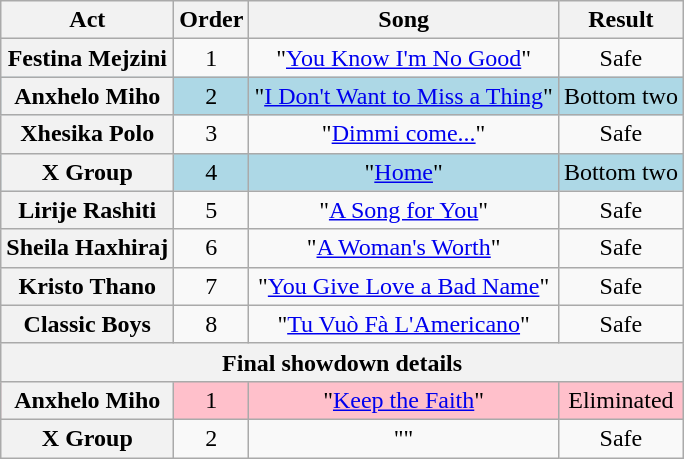<table class="wikitable plainrowheaders" style="text-align:center;">
<tr>
<th scope="col">Act</th>
<th scope="col">Order</th>
<th scope="col">Song</th>
<th scope="col">Result</th>
</tr>
<tr>
<th scope="row">Festina Mejzini</th>
<td>1</td>
<td>"<a href='#'>You Know I'm No Good</a>"</td>
<td>Safe</td>
</tr>
<tr style="background:lightblue;">
<th scope="row">Anxhelo Miho</th>
<td>2</td>
<td>"<a href='#'>I Don't Want to Miss a Thing</a>"</td>
<td>Bottom two</td>
</tr>
<tr>
<th scope="row">Xhesika Polo</th>
<td>3</td>
<td>"<a href='#'>Dimmi come...</a>"</td>
<td>Safe</td>
</tr>
<tr style="background:lightblue;">
<th scope="row">X Group</th>
<td>4</td>
<td>"<a href='#'>Home</a>"</td>
<td>Bottom two</td>
</tr>
<tr>
<th scope="row">Lirije Rashiti</th>
<td>5</td>
<td>"<a href='#'>A Song for You</a>"</td>
<td>Safe</td>
</tr>
<tr>
<th scope="row">Sheila Haxhiraj</th>
<td>6</td>
<td>"<a href='#'>A Woman's Worth</a>"</td>
<td>Safe</td>
</tr>
<tr>
<th scope="row">Kristo Thano</th>
<td>7</td>
<td>"<a href='#'>You Give Love a Bad Name</a>"</td>
<td>Safe</td>
</tr>
<tr>
<th scope="row">Classic Boys</th>
<td>8</td>
<td>"<a href='#'>Tu Vuò Fà L'Americano</a>"</td>
<td>Safe</td>
</tr>
<tr>
<th colspan="5">Final showdown details</th>
</tr>
<tr style="background:pink;">
<th scope="row">Anxhelo Miho</th>
<td>1</td>
<td>"<a href='#'>Keep the Faith</a>"</td>
<td>Eliminated</td>
</tr>
<tr>
<th scope="row">X Group</th>
<td>2</td>
<td>""</td>
<td>Safe</td>
</tr>
</table>
